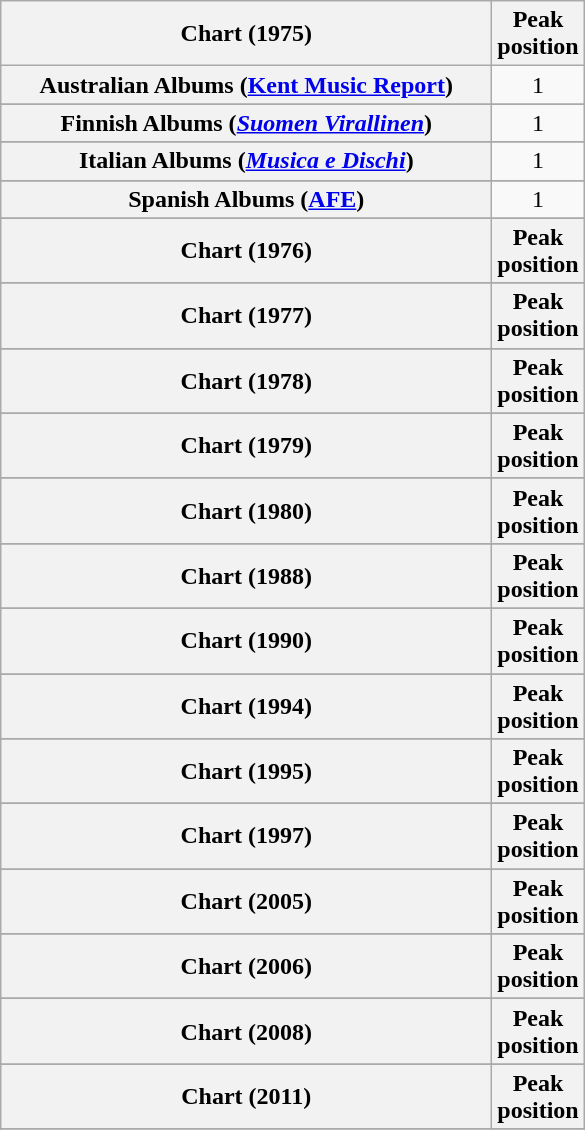<table class="wikitable sortable plainrowheaders">
<tr>
<th scope="col" style="width:20em;">Chart (1975)</th>
<th scope="col">Peak<br>position</th>
</tr>
<tr>
<th scope="row">Australian Albums (<a href='#'>Kent Music Report</a>)</th>
<td align="center">1</td>
</tr>
<tr>
</tr>
<tr>
</tr>
<tr>
<th scope="row">Finnish Albums (<a href='#'><em>Suomen Virallinen</em></a>)</th>
<td style="text-align:center;">1</td>
</tr>
<tr>
</tr>
<tr>
</tr>
<tr>
<th scope="row">Italian Albums (<em><a href='#'>Musica e Dischi</a></em>)</th>
<td style="text-align:center">1</td>
</tr>
<tr>
</tr>
<tr>
</tr>
<tr>
<th scope="row">Spanish Albums (<a href='#'>AFE</a>)</th>
<td align="center">1</td>
</tr>
<tr>
</tr>
<tr>
</tr>
<tr>
</tr>
<tr>
<th scope="col" style="width:20em;">Chart (1976)</th>
<th scope="col">Peak<br>position</th>
</tr>
<tr>
</tr>
<tr>
</tr>
<tr>
</tr>
<tr>
</tr>
<tr>
<th scope="col" style="width:20em;">Chart (1977)</th>
<th scope="col">Peak<br>position</th>
</tr>
<tr>
</tr>
<tr>
</tr>
<tr>
<th scope="col" style="width:20em;">Chart (1978)</th>
<th scope="col">Peak<br>position</th>
</tr>
<tr>
</tr>
<tr>
</tr>
<tr>
</tr>
<tr>
<th scope="col" style="width:20em;">Chart (1979)</th>
<th scope="col">Peak<br>position</th>
</tr>
<tr>
</tr>
<tr>
</tr>
<tr>
<th scope="col" style="width:20em;">Chart (1980)</th>
<th scope="col">Peak<br>position</th>
</tr>
<tr>
</tr>
<tr>
</tr>
<tr>
<th scope="col" style="width:20em;">Chart (1988)</th>
<th scope="col">Peak<br>position</th>
</tr>
<tr>
</tr>
<tr>
</tr>
<tr>
<th scope="col" style="width:20em;">Chart (1990)</th>
<th scope="col">Peak<br>position</th>
</tr>
<tr>
</tr>
<tr>
<th scope="col" style="width:20em;">Chart (1994)</th>
<th scope="col">Peak<br>position</th>
</tr>
<tr>
</tr>
<tr>
</tr>
<tr>
</tr>
<tr>
<th scope="col" style="width:20em;">Chart (1995)</th>
<th scope="col">Peak<br>position</th>
</tr>
<tr>
</tr>
<tr>
<th scope="col" style="width:20em;">Chart (1997)</th>
<th scope="col">Peak<br>position</th>
</tr>
<tr>
</tr>
<tr>
<th scope="col" style="width:20em;">Chart (2005)</th>
<th scope="col">Peak<br>position</th>
</tr>
<tr>
</tr>
<tr>
<th scope="col" style="width:20em;">Chart (2006)</th>
<th scope="col">Peak<br>position</th>
</tr>
<tr>
</tr>
<tr>
</tr>
<tr>
</tr>
<tr>
</tr>
<tr>
</tr>
<tr>
<th scope="col" style="width:20em;">Chart (2008)</th>
<th scope="col">Peak<br>position</th>
</tr>
<tr>
</tr>
<tr>
<th scope="col" style="width:20em;">Chart (2011)</th>
<th scope="col">Peak<br>position</th>
</tr>
<tr>
</tr>
<tr>
</tr>
<tr>
</tr>
<tr>
</tr>
<tr>
</tr>
<tr>
</tr>
<tr>
</tr>
<tr>
</tr>
<tr>
</tr>
<tr>
</tr>
<tr>
</tr>
<tr>
</tr>
<tr>
</tr>
<tr>
</tr>
<tr>
</tr>
<tr>
</tr>
<tr>
</tr>
<tr>
</tr>
</table>
